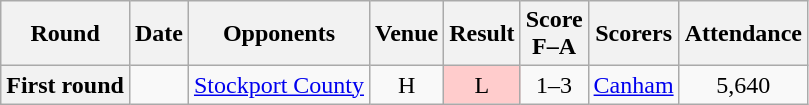<table class="wikitable plainrowheaders" style="text-align:center">
<tr>
<th scope=col>Round</th>
<th scope=col>Date</th>
<th scope=col>Opponents</th>
<th scope=col>Venue</th>
<th scope=col>Result</th>
<th scope=col>Score<br>F–A</th>
<th scope=col class=unsortable>Scorers</th>
<th scope=col>Attendance</th>
</tr>
<tr>
<th scope=row>First round</th>
<td align=left></td>
<td align=left><a href='#'>Stockport County</a></td>
<td>H</td>
<td style="background:#fcc;">L</td>
<td>1–3</td>
<td align=left><a href='#'>Canham</a></td>
<td>5,640</td>
</tr>
</table>
